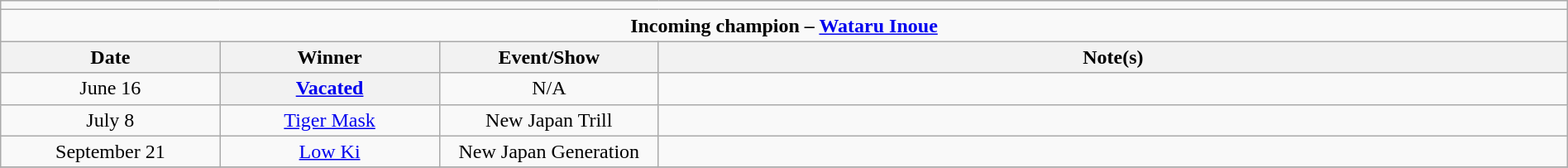<table class="wikitable" style="text-align:center; width:100%;">
<tr>
<td colspan="5"></td>
</tr>
<tr>
<td colspan="5"><strong>Incoming champion – <a href='#'>Wataru Inoue</a></strong></td>
</tr>
<tr>
<th width=14%>Date</th>
<th width=14%>Winner</th>
<th width=14%>Event/Show</th>
<th width=58%>Note(s)</th>
</tr>
<tr>
<td>June 16</td>
<th><a href='#'>Vacated</a></th>
<td>N/A</td>
<td align="left"></td>
</tr>
<tr>
<td>July 8</td>
<td><a href='#'>Tiger Mask</a></td>
<td>New Japan Trill</td>
<td align="left"></td>
</tr>
<tr>
<td>September 21</td>
<td><a href='#'>Low Ki</a></td>
<td>New Japan Generation</td>
<td align="left"></td>
</tr>
<tr>
</tr>
</table>
